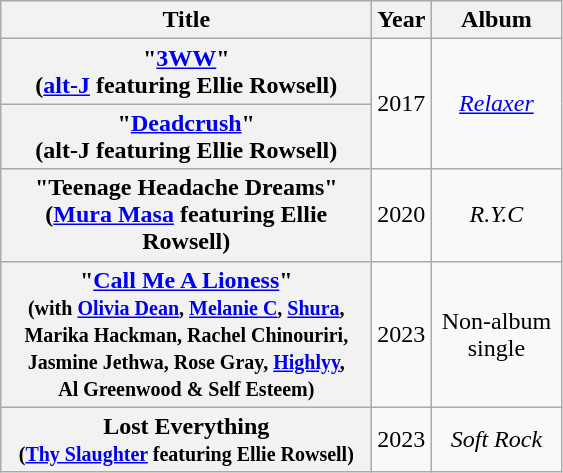<table class="wikitable plainrowheaders" style="text-align:center;" border="1">
<tr>
<th scope="col" style="width:15em;">Title</th>
<th scope="col" style="width:2em;">Year</th>
<th scope="col" style="width:5em;">Album</th>
</tr>
<tr>
<th scope="row">"<a href='#'>3WW</a>"<br><span>(<a href='#'>alt-J</a> featuring Ellie Rowsell)</span></th>
<td rowspan=2>2017</td>
<td rowspan=2><em><a href='#'>Relaxer</a></em></td>
</tr>
<tr>
<th scope="row">"<a href='#'>Deadcrush</a>"<br><span>(alt-J featuring Ellie Rowsell)</span></th>
</tr>
<tr>
<th scope="row">"Teenage Headache Dreams"<br><span>(<a href='#'>Mura Masa</a> featuring Ellie Rowsell)</span></th>
<td>2020</td>
<td><em>R.Y.C</em></td>
</tr>
<tr>
<th scope="row">"<a href='#'>Call Me A Lioness</a>"<br><small>(with <a href='#'>Olivia Dean</a>, <a href='#'>Melanie C</a>, <a href='#'>Shura</a>,<br> Marika Hackman, Rachel Chinouriri,<br> Jasmine Jethwa, Rose Gray, <a href='#'>Highlyy</a>,<br> Al Greenwood & Self Esteem)</small></th>
<td>2023</td>
<td>Non-album single</td>
</tr>
<tr>
<th scope="row">Lost Everything<br><small>(<a href='#'>Thy Slaughter</a> featuring Ellie Rowsell)</small></th>
<td>2023</td>
<td><em>Soft Rock</em></td>
</tr>
</table>
